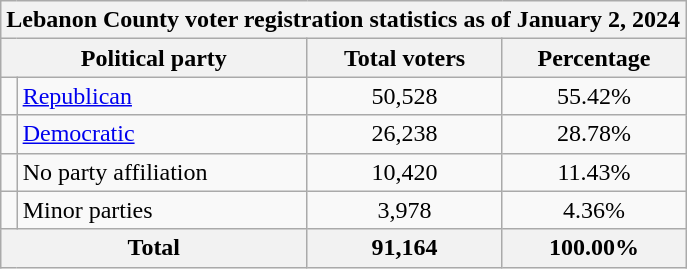<table class=wikitable>
<tr>
<th colspan = 6>Lebanon County voter registration statistics as of January 2, 2024</th>
</tr>
<tr>
<th colspan = 2>Political party</th>
<th>Total voters</th>
<th>Percentage</th>
</tr>
<tr>
<td></td>
<td><a href='#'>Republican</a></td>
<td align = center>50,528</td>
<td align = center>55.42%</td>
</tr>
<tr>
<td></td>
<td><a href='#'>Democratic</a></td>
<td align = center>26,238</td>
<td align = center>28.78%</td>
</tr>
<tr>
<td></td>
<td>No party affiliation</td>
<td align = center>10,420</td>
<td align = center>11.43%</td>
</tr>
<tr>
<td></td>
<td>Minor parties</td>
<td align = center>3,978</td>
<td align = center>4.36%</td>
</tr>
<tr>
<th colspan = 2>Total</th>
<th align = center>91,164</th>
<th align = center>100.00%</th>
</tr>
</table>
